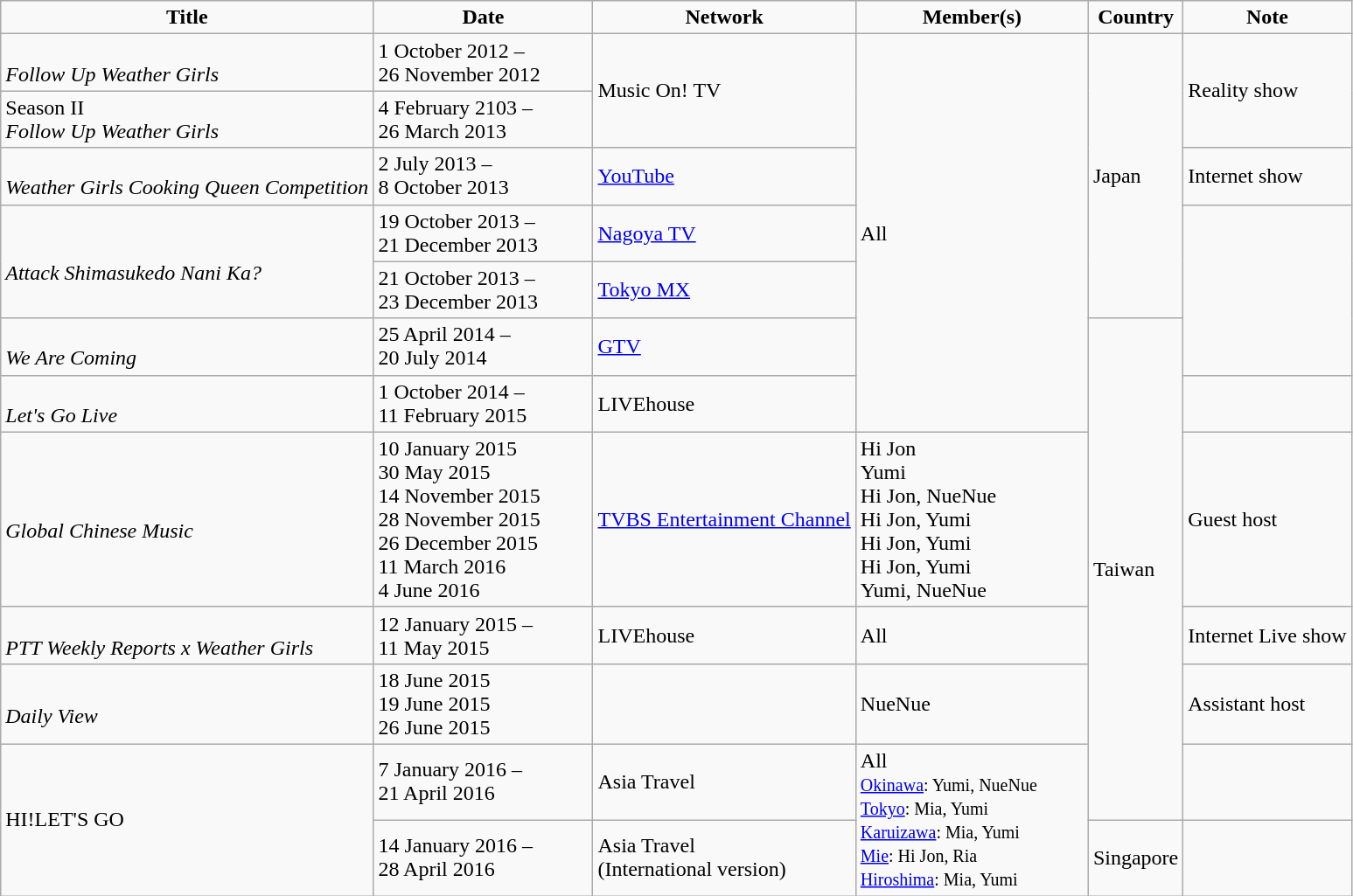<table class="wikitable">
<tr style="font-weight:bold; text-align:center;">
<td>Title</td>
<td width="160px">Date</td>
<td>Network</td>
<td width="170px">Member(s)</td>
<td>Country</td>
<td>Note</td>
</tr>
<tr>
<td><br><em>Follow Up Weather Girls</em></td>
<td>1 October 2012 –<br>26 November 2012</td>
<td rowspan="2">Music On! TV</td>
<td rowspan="7">All</td>
<td rowspan="5">Japan</td>
<td rowspan="2">Reality show</td>
</tr>
<tr>
<td> Season II<br><em>Follow Up Weather Girls</em></td>
<td>4 February 2103 –<br>26 March 2013</td>
</tr>
<tr>
<td><br><em>Weather Girls Cooking Queen Competition</em></td>
<td>2 July 2013 –<br>8 October 2013</td>
<td><a href='#'>YouTube</a></td>
<td>Internet show</td>
</tr>
<tr>
<td rowspan = "2"><br><em>Attack Shimasukedo Nani Ka?</em></td>
<td>19 October 2013 –<br>21 December 2013</td>
<td><a href='#'>Nagoya TV</a></td>
<td rowspan = "3"></td>
</tr>
<tr>
<td>21 October 2013 –<br>23 December 2013</td>
<td><a href='#'>Tokyo MX</a></td>
</tr>
<tr>
<td><br><em>We Are Coming</em></td>
<td>25 April 2014 –<br>20 July 2014</td>
<td><a href='#'>GTV</a></td>
<td rowspan = "6">Taiwan</td>
</tr>
<tr>
<td><br><em>Let's Go Live</em></td>
<td>1 October 2014 –<br>11 February 2015</td>
<td>LIVEhouse</td>
<td></td>
</tr>
<tr>
<td><br><em>Global Chinese Music</em></td>
<td>10 January 2015<br>30 May 2015<br>14 November 2015<br>28 November 2015<br>26 December 2015<br>11 March 2016<br>4 June 2016</td>
<td><a href='#'>TVBS Entertainment Channel</a></td>
<td>Hi Jon<br>Yumi<br>Hi Jon, NueNue<br>Hi Jon, Yumi<br>Hi Jon, Yumi<br>Hi Jon, Yumi<br>Yumi, NueNue</td>
<td>Guest host</td>
</tr>
<tr>
<td><br><em>PTT Weekly Reports x Weather Girls</em></td>
<td>12 January 2015 –<br>11 May 2015</td>
<td>LIVEhouse</td>
<td>All</td>
<td>Internet Live show</td>
</tr>
<tr>
<td><br><em>Daily View</em></td>
<td>18 June 2015<br>19 June 2015<br>26 June 2015</td>
<td></td>
<td>NueNue</td>
<td>Assistant host</td>
</tr>
<tr>
<td rowspan="2">HI!LET'S GO</td>
<td>7 January 2016 –<br>21 April 2016</td>
<td>Asia Travel</td>
<td rowspan="2">All<br><small><a href='#'>Okinawa</a>: Yumi, NueNue<br><a href='#'>Tokyo</a>: Mia, Yumi<br><a href='#'>Karuizawa</a>: Mia, Yumi<br><a href='#'>Mie</a>: Hi Jon, Ria<br><a href='#'>Hiroshima</a>: Mia, Yumi</small></td>
<td></td>
</tr>
<tr>
<td>14 January 2016 –<br>28 April 2016</td>
<td>Asia Travel<br>(International version)</td>
<td>Singapore</td>
<td></td>
</tr>
</table>
